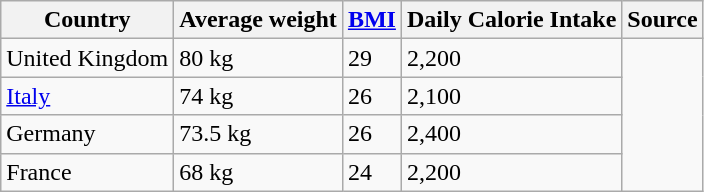<table class="wikitable sortable">
<tr>
<th>Country</th>
<th>Average weight</th>
<th><a href='#'>BMI</a></th>
<th>Daily Calorie Intake</th>
<th>Source</th>
</tr>
<tr>
<td>United Kingdom</td>
<td>80 kg</td>
<td>29</td>
<td>2,200</td>
<td rowspan="4"></td>
</tr>
<tr>
<td><a href='#'>Italy</a></td>
<td>74 kg</td>
<td>26</td>
<td>2,100</td>
</tr>
<tr>
<td>Germany</td>
<td>73.5 kg</td>
<td>26</td>
<td>2,400</td>
</tr>
<tr>
<td>France</td>
<td>68 kg</td>
<td>24</td>
<td>2,200</td>
</tr>
</table>
